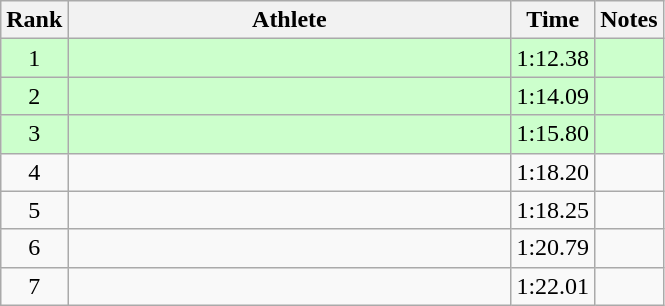<table class="wikitable" style="text-align:center">
<tr>
<th>Rank</th>
<th Style="width:18em">Athlete</th>
<th>Time</th>
<th>Notes</th>
</tr>
<tr style="background:#cfc">
<td>1</td>
<td style="text-align:left"></td>
<td>1:12.38</td>
<td></td>
</tr>
<tr style="background:#cfc">
<td>2</td>
<td style="text-align:left"></td>
<td>1:14.09</td>
<td></td>
</tr>
<tr style="background:#cfc">
<td>3</td>
<td style="text-align:left"></td>
<td>1:15.80</td>
<td></td>
</tr>
<tr>
<td>4</td>
<td style="text-align:left"></td>
<td>1:18.20</td>
<td></td>
</tr>
<tr>
<td>5</td>
<td style="text-align:left"></td>
<td>1:18.25</td>
<td></td>
</tr>
<tr>
<td>6</td>
<td style="text-align:left"></td>
<td>1:20.79</td>
<td></td>
</tr>
<tr>
<td>7</td>
<td style="text-align:left"></td>
<td>1:22.01</td>
<td></td>
</tr>
</table>
